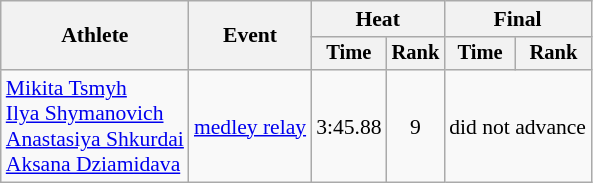<table class="wikitable" style="text-align:center; font-size:90%">
<tr>
<th rowspan=2>Athlete</th>
<th rowspan=2>Event</th>
<th colspan=2>Heat</th>
<th colspan=2>Final</th>
</tr>
<tr style="font-size:95%">
<th>Time</th>
<th>Rank</th>
<th>Time</th>
<th>Rank</th>
</tr>
<tr>
<td align=left><a href='#'>Mikita Tsmyh</a><br><a href='#'>Ilya Shymanovich</a><br><a href='#'>Anastasiya Shkurdai</a><br><a href='#'>Aksana Dziamidava</a></td>
<td align=left><a href='#'> medley relay</a></td>
<td>3:45.88</td>
<td>9</td>
<td colspan=2>did not advance</td>
</tr>
</table>
